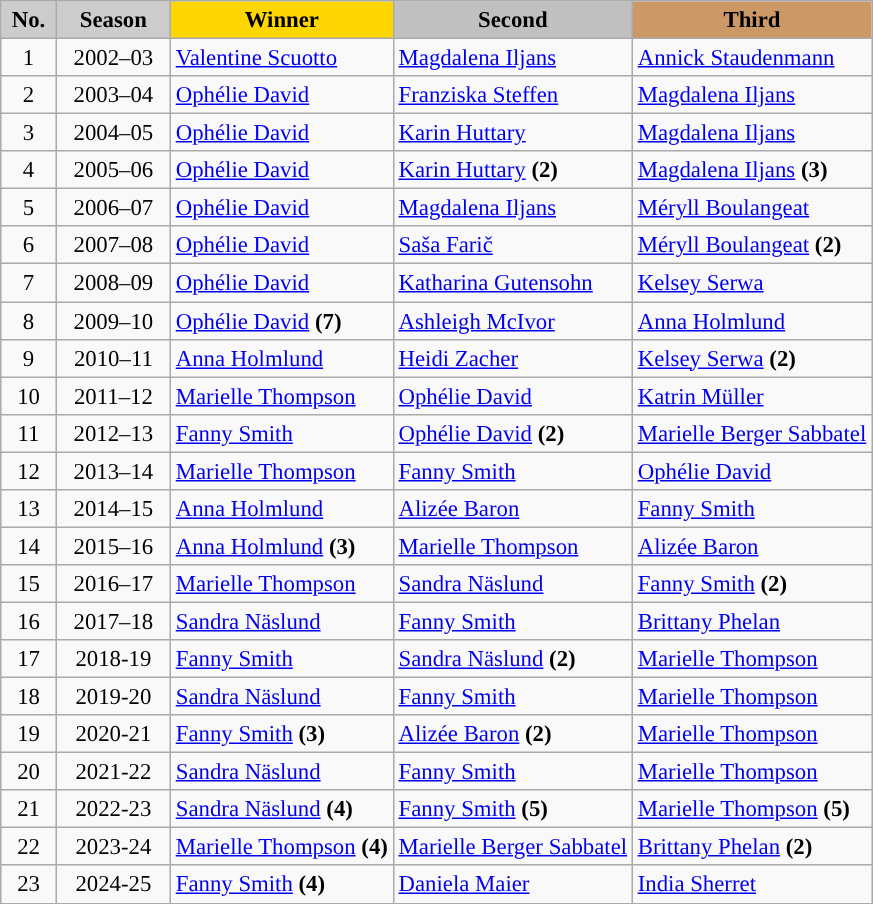<table class="wikitable" style="font-size:95%;">
<tr>
<th style="background:#ccc;" width="30">No.</th>
<th style="background:#ccc;" width="69">Season</th>
<th style="background:gold">Winner</th>
<th style="background:silver">Second</th>
<th style="background:#c96;">Third</th>
</tr>
<tr>
<td align=center>1</td>
<td align=center>2002–03</td>
<td> <a href='#'>Valentine Scuotto</a></td>
<td> <a href='#'>Magdalena Iljans</a></td>
<td> <a href='#'>Annick Staudenmann</a></td>
</tr>
<tr>
<td align=center>2</td>
<td align=center>2003–04</td>
<td> <a href='#'>Ophélie David</a></td>
<td> <a href='#'>Franziska Steffen</a></td>
<td> <a href='#'>Magdalena Iljans</a></td>
</tr>
<tr>
<td align=center>3</td>
<td align=center>2004–05</td>
<td> <a href='#'>Ophélie David</a></td>
<td> <a href='#'>Karin Huttary</a></td>
<td> <a href='#'>Magdalena Iljans</a></td>
</tr>
<tr>
<td align=center>4</td>
<td align=center>2005–06</td>
<td> <a href='#'>Ophélie David</a></td>
<td> <a href='#'>Karin Huttary</a> <strong>(2)</strong></td>
<td> <a href='#'>Magdalena Iljans</a> <strong>(3)</strong></td>
</tr>
<tr>
<td align=center>5</td>
<td align=center>2006–07</td>
<td> <a href='#'>Ophélie David</a></td>
<td> <a href='#'>Magdalena Iljans</a></td>
<td> <a href='#'>Méryll Boulangeat</a></td>
</tr>
<tr>
<td align=center>6</td>
<td align=center>2007–08</td>
<td> <a href='#'>Ophélie David</a></td>
<td> <a href='#'>Saša Farič</a></td>
<td> <a href='#'>Méryll Boulangeat</a> <strong>(2)</strong></td>
</tr>
<tr>
<td align=center>7</td>
<td align=center>2008–09</td>
<td> <a href='#'>Ophélie David</a></td>
<td> <a href='#'>Katharina Gutensohn</a></td>
<td> <a href='#'>Kelsey Serwa</a></td>
</tr>
<tr>
<td align=center>8</td>
<td align=center>2009–10</td>
<td> <a href='#'>Ophélie David</a> <strong>(7)</strong></td>
<td> <a href='#'>Ashleigh McIvor</a></td>
<td> <a href='#'>Anna Holmlund</a></td>
</tr>
<tr>
<td align=center>9</td>
<td align=center>2010–11</td>
<td> <a href='#'>Anna Holmlund</a></td>
<td> <a href='#'>Heidi Zacher</a></td>
<td> <a href='#'>Kelsey Serwa</a> <strong>(2)</strong></td>
</tr>
<tr>
<td align=center>10</td>
<td align=center>2011–12</td>
<td> <a href='#'>Marielle Thompson</a></td>
<td> <a href='#'>Ophélie David</a></td>
<td> <a href='#'>Katrin Müller</a></td>
</tr>
<tr>
<td align=center>11</td>
<td align=center>2012–13</td>
<td> <a href='#'>Fanny Smith</a></td>
<td> <a href='#'>Ophélie David</a> <strong>(2)</strong></td>
<td> <a href='#'>Marielle Berger Sabbatel</a></td>
</tr>
<tr>
<td align=center>12</td>
<td align=center>2013–14</td>
<td> <a href='#'>Marielle Thompson</a></td>
<td> <a href='#'>Fanny Smith</a></td>
<td> <a href='#'>Ophélie David</a></td>
</tr>
<tr>
<td align=center>13</td>
<td align=center>2014–15</td>
<td> <a href='#'>Anna Holmlund</a></td>
<td> <a href='#'>Alizée Baron</a></td>
<td> <a href='#'>Fanny Smith</a></td>
</tr>
<tr>
<td align=center>14</td>
<td align=center>2015–16</td>
<td> <a href='#'>Anna Holmlund</a> <strong>(3)</strong></td>
<td> <a href='#'>Marielle Thompson</a></td>
<td> <a href='#'>Alizée Baron</a></td>
</tr>
<tr>
<td align=center>15</td>
<td align=center>2016–17</td>
<td> <a href='#'>Marielle Thompson</a></td>
<td> <a href='#'>Sandra Näslund</a></td>
<td> <a href='#'>Fanny Smith</a> <strong>(2)</strong></td>
</tr>
<tr>
<td align=center>16</td>
<td align=center>2017–18</td>
<td> <a href='#'>Sandra Näslund</a></td>
<td> <a href='#'>Fanny Smith</a></td>
<td> <a href='#'>Brittany Phelan</a></td>
</tr>
<tr>
<td align=center>17</td>
<td align=center>2018-19</td>
<td> <a href='#'>Fanny Smith</a></td>
<td> <a href='#'>Sandra Näslund</a> <strong>(2)</strong></td>
<td> <a href='#'>Marielle Thompson</a></td>
</tr>
<tr>
<td align=center>18</td>
<td align=center>2019-20</td>
<td> <a href='#'>Sandra Näslund</a></td>
<td> <a href='#'>Fanny Smith</a></td>
<td> <a href='#'>Marielle Thompson</a></td>
</tr>
<tr>
<td align=center>19</td>
<td align=center>2020-21</td>
<td> <a href='#'>Fanny Smith</a> <strong>(3)</strong></td>
<td> <a href='#'>Alizée Baron</a> <strong>(2)</strong></td>
<td> <a href='#'>Marielle Thompson</a></td>
</tr>
<tr>
<td align=center>20</td>
<td align=center>2021-22</td>
<td> <a href='#'>Sandra Näslund</a></td>
<td> <a href='#'>Fanny Smith</a></td>
<td> <a href='#'>Marielle Thompson</a></td>
</tr>
<tr>
<td align=center>21</td>
<td align=center>2022-23</td>
<td> <a href='#'>Sandra Näslund</a> <strong>(4)</strong></td>
<td> <a href='#'>Fanny Smith</a> <strong>(5)</strong></td>
<td> <a href='#'>Marielle Thompson</a> <strong>(5)</strong></td>
</tr>
<tr>
<td align=center>22</td>
<td align=center>2023-24</td>
<td> <a href='#'>Marielle Thompson</a> <strong>(4)</strong></td>
<td> <a href='#'>Marielle Berger Sabbatel</a></td>
<td> <a href='#'>Brittany Phelan</a> <strong>(2)</strong></td>
</tr>
<tr>
<td align=center>23</td>
<td align=center>2024-25</td>
<td> <a href='#'>Fanny Smith</a> <strong>(4)</strong></td>
<td> <a href='#'>Daniela Maier</a></td>
<td> <a href='#'>India Sherret</a></td>
</tr>
</table>
